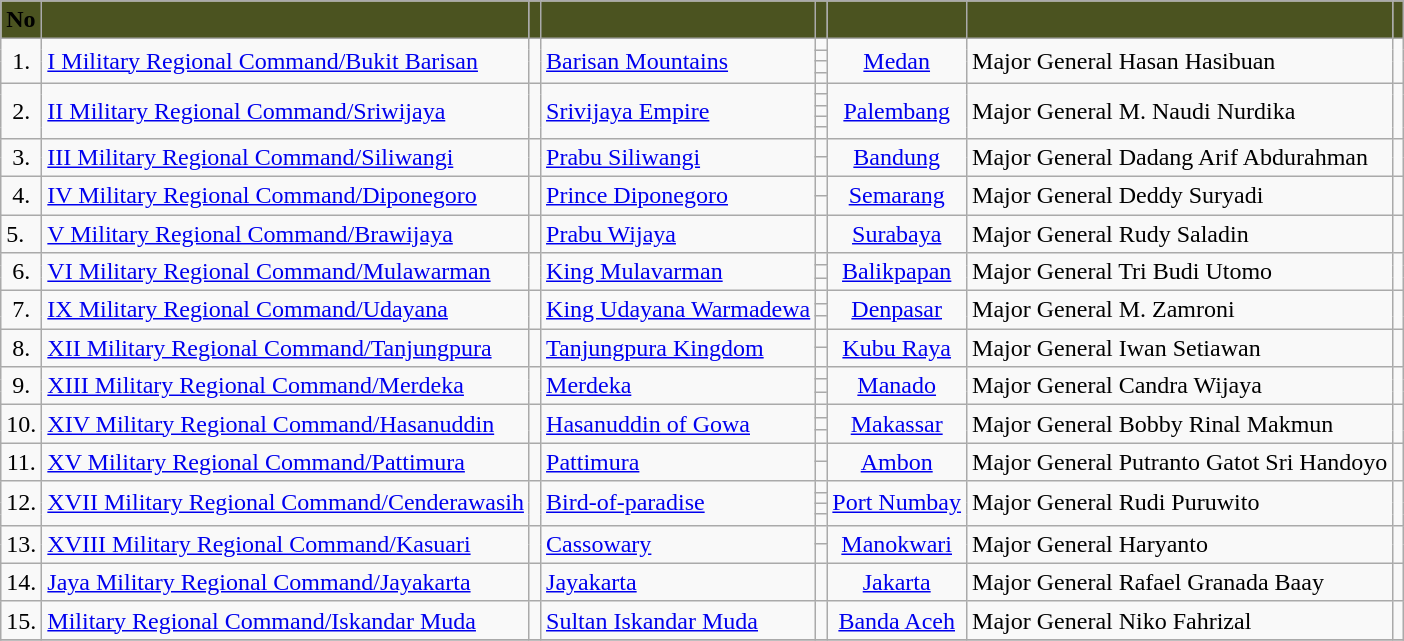<table class="wikitable">
<tr bgcolor="#4B5320">
<td><span><strong>No</strong></span></td>
<td></td>
<td></td>
<td></td>
<td></td>
<td></td>
<td></td>
<td></td>
</tr>
<tr>
<td rowspan="4" align="center">1.</td>
<td rowspan="4"><a href='#'>I Military Regional Command/Bukit Barisan</a></td>
<td rowspan="4"></td>
<td rowspan="4"><a href='#'>Barisan Mountains</a></td>
<td></td>
<td rowspan="4" style="text-align: center;"><a href='#'>Medan</a></td>
<td rowspan="4">Major General Hasan Hasibuan</td>
<td rowspan="4"></td>
</tr>
<tr>
<td></td>
</tr>
<tr>
<td></td>
</tr>
<tr>
<td></td>
</tr>
<tr>
<td rowspan="5" align="center">2.</td>
<td rowspan="5"><a href='#'>II Military Regional Command/Sriwijaya</a></td>
<td rowspan="5"></td>
<td rowspan="5"><a href='#'>Srivijaya Empire</a></td>
<td></td>
<td rowspan="5" style="text-align: center;"><a href='#'>Palembang</a></td>
<td rowspan="5">Major General M. Naudi Nurdika</td>
<td rowspan="5"></td>
</tr>
<tr>
<td></td>
</tr>
<tr>
<td></td>
</tr>
<tr>
<td></td>
</tr>
<tr>
<td></td>
</tr>
<tr>
<td rowspan="2" align="center">3.</td>
<td rowspan="2"><a href='#'>III Military Regional Command/Siliwangi</a></td>
<td rowspan="2"></td>
<td rowspan="2"><a href='#'>Prabu Siliwangi</a></td>
<td></td>
<td rowspan="2" style="text-align: center;"><a href='#'>Bandung</a></td>
<td rowspan="2">Major General Dadang Arif Abdurahman</td>
<td rowspan="2"></td>
</tr>
<tr>
<td></td>
</tr>
<tr>
<td rowspan="2" align="center">4.</td>
<td rowspan="2"><a href='#'>IV Military Regional Command/Diponegoro</a></td>
<td rowspan="2"></td>
<td rowspan="2"><a href='#'>Prince Diponegoro</a></td>
<td></td>
<td rowspan="2" style="text-align: center;"><a href='#'>Semarang</a></td>
<td rowspan="2">Major General Deddy Suryadi</td>
<td rowspan="2"></td>
</tr>
<tr>
<td></td>
</tr>
<tr>
<td>5.</td>
<td><a href='#'>V Military Regional Command/Brawijaya</a></td>
<td></td>
<td><a href='#'>Prabu Wijaya</a></td>
<td></td>
<td style="text-align: center;"><a href='#'>Surabaya</a></td>
<td>Major General Rudy Saladin</td>
<td></td>
</tr>
<tr>
<td rowspan="3" align="center">6.</td>
<td rowspan="3"><a href='#'>VI Military Regional Command/Mulawarman</a></td>
<td rowspan="3"></td>
<td rowspan="3"><a href='#'>King Mulavarman</a></td>
<td></td>
<td rowspan="3" style="text-align: center;"><a href='#'>Balikpapan</a></td>
<td rowspan="3">Major General Tri Budi Utomo</td>
<td rowspan="3"></td>
</tr>
<tr>
<td></td>
</tr>
<tr>
<td></td>
</tr>
<tr>
<td rowspan="3" align="center">7.</td>
<td rowspan="3"><a href='#'>IX Military Regional Command/Udayana</a></td>
<td rowspan="3"></td>
<td rowspan="3"><a href='#'>King Udayana Warmadewa</a></td>
<td></td>
<td rowspan="3" style="text-align: center;"><a href='#'>Denpasar</a></td>
<td rowspan="3">Major General M. Zamroni</td>
<td rowspan="3"></td>
</tr>
<tr>
<td></td>
</tr>
<tr>
<td></td>
</tr>
<tr>
<td rowspan="2" align="center">8.</td>
<td rowspan="2"><a href='#'>XII Military Regional Command/Tanjungpura</a></td>
<td rowspan="2"></td>
<td rowspan="2"><a href='#'>Tanjungpura Kingdom</a></td>
<td></td>
<td rowspan="2" style="text-align: center;"><a href='#'>Kubu Raya</a></td>
<td rowspan="2">Major General Iwan Setiawan</td>
<td rowspan="2"></td>
</tr>
<tr>
<td></td>
</tr>
<tr>
<td rowspan="3" align="center">9.</td>
<td rowspan="3"><a href='#'>XIII Military Regional Command/Merdeka</a></td>
<td rowspan="3"></td>
<td rowspan="3"><a href='#'>Merdeka</a></td>
<td></td>
<td rowspan="3" style="text-align: center;"><a href='#'>Manado</a></td>
<td rowspan="3">Major General Candra Wijaya</td>
<td rowspan="3"></td>
</tr>
<tr>
<td></td>
</tr>
<tr>
<td></td>
</tr>
<tr>
<td rowspan="3" align="center">10.</td>
<td rowspan="3"><a href='#'>XIV Military Regional Command/Hasanuddin</a></td>
<td rowspan="3"></td>
<td rowspan="3"><a href='#'>Hasanuddin of Gowa</a></td>
<td></td>
<td rowspan="3" style="text-align: center;"><a href='#'>Makassar</a></td>
<td rowspan="3">Major General Bobby Rinal Makmun</td>
<td rowspan="3"></td>
</tr>
<tr>
<td></td>
</tr>
<tr>
<td></td>
</tr>
<tr>
<td rowspan="2" align="center">11.</td>
<td rowspan="2"><a href='#'>XV Military Regional Command/Pattimura</a></td>
<td rowspan="2"></td>
<td rowspan="2"><a href='#'>Pattimura</a></td>
<td></td>
<td rowspan="2" style="text-align: center;"><a href='#'>Ambon</a></td>
<td rowspan="2">Major General Putranto Gatot Sri Handoyo</td>
<td rowspan="2"></td>
</tr>
<tr>
<td></td>
</tr>
<tr>
<td rowspan="4" align="center">12.</td>
<td rowspan="4"><a href='#'>XVII Military Regional Command/Cenderawasih</a></td>
<td rowspan="4"></td>
<td rowspan="4"><a href='#'>Bird-of-paradise</a></td>
<td></td>
<td rowspan="4" style="text-align: center;"><a href='#'>Port Numbay</a></td>
<td rowspan="4">Major General Rudi Puruwito</td>
<td rowspan="4"></td>
</tr>
<tr>
<td></td>
</tr>
<tr>
<td></td>
</tr>
<tr>
<td></td>
</tr>
<tr>
<td rowspan="2" align="center">13.</td>
<td rowspan="2"><a href='#'>XVIII Military Regional Command/Kasuari</a></td>
<td rowspan="2"></td>
<td rowspan="2"><a href='#'>Cassowary</a></td>
<td></td>
<td rowspan="2" style="text-align: center;"><a href='#'>Manokwari</a></td>
<td rowspan="2">Major General Haryanto</td>
<td rowspan="2"></td>
</tr>
<tr>
<td></td>
</tr>
<tr>
<td>14.</td>
<td><a href='#'>Jaya Military Regional Command/Jayakarta</a></td>
<td></td>
<td><a href='#'>Jayakarta</a></td>
<td></td>
<td style="text-align: center;"><a href='#'>Jakarta</a></td>
<td>Major General Rafael Granada Baay</td>
<td></td>
</tr>
<tr>
<td>15.</td>
<td><a href='#'>Military Regional Command/Iskandar Muda</a></td>
<td></td>
<td><a href='#'>Sultan Iskandar Muda</a></td>
<td></td>
<td style="text-align: center;"><a href='#'>Banda Aceh</a></td>
<td>Major General Niko Fahrizal</td>
<td></td>
</tr>
<tr>
</tr>
</table>
